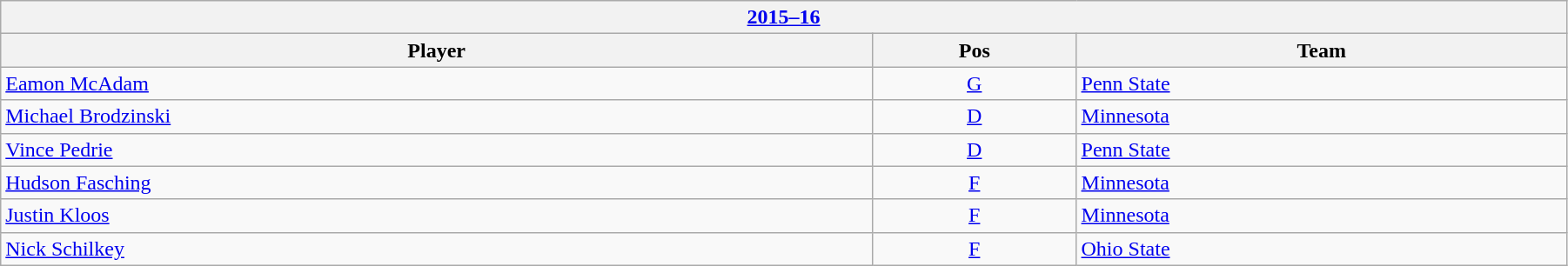<table class="wikitable" width=95%>
<tr>
<th colspan=3><a href='#'>2015–16</a></th>
</tr>
<tr>
<th>Player</th>
<th>Pos</th>
<th>Team</th>
</tr>
<tr>
<td><a href='#'>Eamon McAdam</a></td>
<td style="text-align:center;"><a href='#'>G</a></td>
<td><a href='#'>Penn State</a></td>
</tr>
<tr>
<td><a href='#'>Michael Brodzinski</a></td>
<td style="text-align:center;"><a href='#'>D</a></td>
<td><a href='#'>Minnesota</a></td>
</tr>
<tr>
<td><a href='#'>Vince Pedrie</a></td>
<td style="text-align:center;"><a href='#'>D</a></td>
<td><a href='#'>Penn State</a></td>
</tr>
<tr>
<td><a href='#'>Hudson Fasching</a></td>
<td style="text-align:center;"><a href='#'>F</a></td>
<td><a href='#'>Minnesota</a></td>
</tr>
<tr>
<td><a href='#'>Justin Kloos</a></td>
<td style="text-align:center;"><a href='#'>F</a></td>
<td><a href='#'>Minnesota</a></td>
</tr>
<tr>
<td><a href='#'>Nick Schilkey</a></td>
<td style="text-align:center;"><a href='#'>F</a></td>
<td><a href='#'>Ohio State</a></td>
</tr>
</table>
